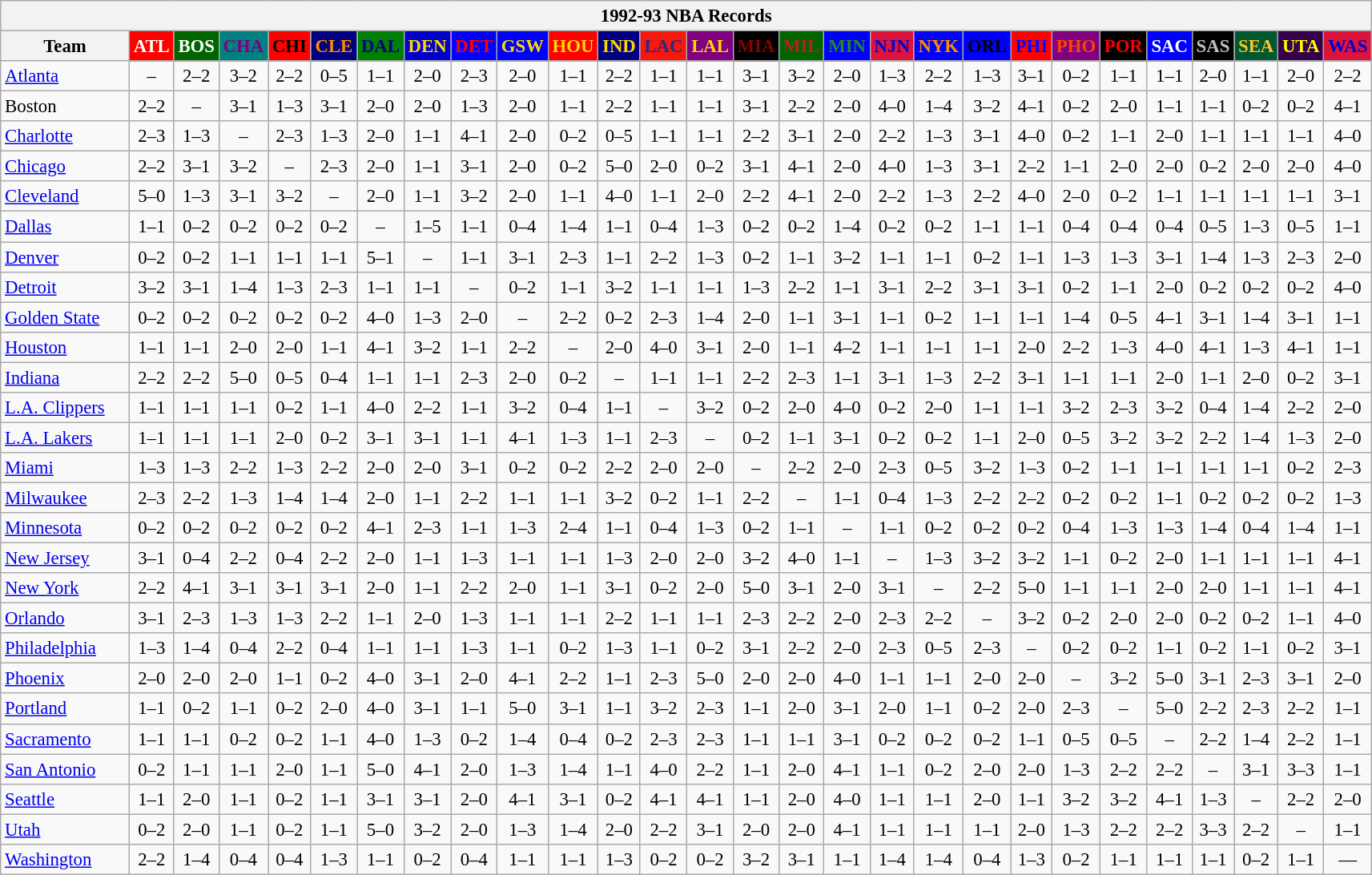<table class="wikitable" style="font-size:95%; text-align:center;">
<tr>
<th colspan=28>1992-93 NBA Records</th>
</tr>
<tr>
<th width=100>Team</th>
<th style="background:#FF0000;color:#FFFFFF;width=35">ATL</th>
<th style="background:#006400;color:#FFFFFF;width=35">BOS</th>
<th style="background:#008080;color:#800080;width=35">CHA</th>
<th style="background:#FF0000;color:#000000;width=35">CHI</th>
<th style="background:#000080;color:#FF8C00;width=35">CLE</th>
<th style="background:#008000;color:#00008B;width=35">DAL</th>
<th style="background:#0000CD;color:#FFD700;width=35">DEN</th>
<th style="background:#0000FF;color:#FF0000;width=35">DET</th>
<th style="background:#0000FF;color:#FFD700;width=35">GSW</th>
<th style="background:#FF0000;color:#FFD700;width=35">HOU</th>
<th style="background:#000080;color:#FFD700;width=35">IND</th>
<th style="background:#F9160D;color:#1A2E8B;width=35">LAC</th>
<th style="background:#800080;color:#FFD700;width=35">LAL</th>
<th style="background:#000000;color:#8B0000;width=35">MIA</th>
<th style="background:#006400;color:#B22222;width=35">MIL</th>
<th style="background:#0000FF;color:#228B22;width=35">MIN</th>
<th style="background:#DC143C;color:#0000CD;width=35">NJN</th>
<th style="background:#0000FF;color:#FF8C00;width=35">NYK</th>
<th style="background:#0000FF;color:#000000;width=35">ORL</th>
<th style="background:#FF0000;color:#0000FF;width=35">PHI</th>
<th style="background:#800080;color:#FF4500;width=35">PHO</th>
<th style="background:#000000;color:#FF0000;width=35">POR</th>
<th style="background:#0000FF;color:#FFFFFF;width=35">SAC</th>
<th style="background:#000000;color:#C0C0C0;width=35">SAS</th>
<th style="background:#005831;color:#FFC322;width=35">SEA</th>
<th style="background:#36004A;color:#FFFF00;width=35">UTA</th>
<th style="background:#DC143C;color:#0000CD;width=35">WAS</th>
</tr>
<tr>
<td style="text-align:left;"><a href='#'>Atlanta</a></td>
<td>–</td>
<td>2–2</td>
<td>3–2</td>
<td>2–2</td>
<td>0–5</td>
<td>1–1</td>
<td>2–0</td>
<td>2–3</td>
<td>2–0</td>
<td>1–1</td>
<td>2–2</td>
<td>1–1</td>
<td>1–1</td>
<td>3–1</td>
<td>3–2</td>
<td>2–0</td>
<td>1–3</td>
<td>2–2</td>
<td>1–3</td>
<td>3–1</td>
<td>0–2</td>
<td>1–1</td>
<td>1–1</td>
<td>2–0</td>
<td>1–1</td>
<td>2–0</td>
<td>2–2</td>
</tr>
<tr>
<td style="text-align:left;">Boston</td>
<td>2–2</td>
<td>–</td>
<td>3–1</td>
<td>1–3</td>
<td>3–1</td>
<td>2–0</td>
<td>2–0</td>
<td>1–3</td>
<td>2–0</td>
<td>1–1</td>
<td>2–2</td>
<td>1–1</td>
<td>1–1</td>
<td>3–1</td>
<td>2–2</td>
<td>2–0</td>
<td>4–0</td>
<td>1–4</td>
<td>3–2</td>
<td>4–1</td>
<td>0–2</td>
<td>2–0</td>
<td>1–1</td>
<td>1–1</td>
<td>0–2</td>
<td>0–2</td>
<td>4–1</td>
</tr>
<tr>
<td style="text-align:left;"><a href='#'>Charlotte</a></td>
<td>2–3</td>
<td>1–3</td>
<td>–</td>
<td>2–3</td>
<td>1–3</td>
<td>2–0</td>
<td>1–1</td>
<td>4–1</td>
<td>2–0</td>
<td>0–2</td>
<td>0–5</td>
<td>1–1</td>
<td>1–1</td>
<td>2–2</td>
<td>3–1</td>
<td>2–0</td>
<td>2–2</td>
<td>1–3</td>
<td>3–1</td>
<td>4–0</td>
<td>0–2</td>
<td>1–1</td>
<td>2–0</td>
<td>1–1</td>
<td>1–1</td>
<td>1–1</td>
<td>4–0</td>
</tr>
<tr>
<td style="text-align:left;"><a href='#'>Chicago</a></td>
<td>2–2</td>
<td>3–1</td>
<td>3–2</td>
<td>–</td>
<td>2–3</td>
<td>2–0</td>
<td>1–1</td>
<td>3–1</td>
<td>2–0</td>
<td>0–2</td>
<td>5–0</td>
<td>2–0</td>
<td>0–2</td>
<td>3–1</td>
<td>4–1</td>
<td>2–0</td>
<td>4–0</td>
<td>1–3</td>
<td>3–1</td>
<td>2–2</td>
<td>1–1</td>
<td>2–0</td>
<td>2–0</td>
<td>0–2</td>
<td>2–0</td>
<td>2–0</td>
<td>4–0</td>
</tr>
<tr>
<td style="text-align:left;"><a href='#'>Cleveland</a></td>
<td>5–0</td>
<td>1–3</td>
<td>3–1</td>
<td>3–2</td>
<td>–</td>
<td>2–0</td>
<td>1–1</td>
<td>3–2</td>
<td>2–0</td>
<td>1–1</td>
<td>4–0</td>
<td>1–1</td>
<td>2–0</td>
<td>2–2</td>
<td>4–1</td>
<td>2–0</td>
<td>2–2</td>
<td>1–3</td>
<td>2–2</td>
<td>4–0</td>
<td>2–0</td>
<td>0–2</td>
<td>1–1</td>
<td>1–1</td>
<td>1–1</td>
<td>1–1</td>
<td>3–1</td>
</tr>
<tr>
<td style="text-align:left;"><a href='#'>Dallas</a></td>
<td>1–1</td>
<td>0–2</td>
<td>0–2</td>
<td>0–2</td>
<td>0–2</td>
<td>–</td>
<td>1–5</td>
<td>1–1</td>
<td>0–4</td>
<td>1–4</td>
<td>1–1</td>
<td>0–4</td>
<td>1–3</td>
<td>0–2</td>
<td>0–2</td>
<td>1–4</td>
<td>0–2</td>
<td>0–2</td>
<td>1–1</td>
<td>1–1</td>
<td>0–4</td>
<td>0–4</td>
<td>0–4</td>
<td>0–5</td>
<td>1–3</td>
<td>0–5</td>
<td>1–1</td>
</tr>
<tr>
<td style="text-align:left;"><a href='#'>Denver</a></td>
<td>0–2</td>
<td>0–2</td>
<td>1–1</td>
<td>1–1</td>
<td>1–1</td>
<td>5–1</td>
<td>–</td>
<td>1–1</td>
<td>3–1</td>
<td>2–3</td>
<td>1–1</td>
<td>2–2</td>
<td>1–3</td>
<td>0–2</td>
<td>1–1</td>
<td>3–2</td>
<td>1–1</td>
<td>1–1</td>
<td>0–2</td>
<td>1–1</td>
<td>1–3</td>
<td>1–3</td>
<td>3–1</td>
<td>1–4</td>
<td>1–3</td>
<td>2–3</td>
<td>2–0</td>
</tr>
<tr>
<td style="text-align:left;"><a href='#'>Detroit</a></td>
<td>3–2</td>
<td>3–1</td>
<td>1–4</td>
<td>1–3</td>
<td>2–3</td>
<td>1–1</td>
<td>1–1</td>
<td>–</td>
<td>0–2</td>
<td>1–1</td>
<td>3–2</td>
<td>1–1</td>
<td>1–1</td>
<td>1–3</td>
<td>2–2</td>
<td>1–1</td>
<td>3–1</td>
<td>2–2</td>
<td>3–1</td>
<td>3–1</td>
<td>0–2</td>
<td>1–1</td>
<td>2–0</td>
<td>0–2</td>
<td>0–2</td>
<td>0–2</td>
<td>4–0</td>
</tr>
<tr>
<td style="text-align:left;"><a href='#'>Golden State</a></td>
<td>0–2</td>
<td>0–2</td>
<td>0–2</td>
<td>0–2</td>
<td>0–2</td>
<td>4–0</td>
<td>1–3</td>
<td>2–0</td>
<td>–</td>
<td>2–2</td>
<td>0–2</td>
<td>2–3</td>
<td>1–4</td>
<td>2–0</td>
<td>1–1</td>
<td>3–1</td>
<td>1–1</td>
<td>0–2</td>
<td>1–1</td>
<td>1–1</td>
<td>1–4</td>
<td>0–5</td>
<td>4–1</td>
<td>3–1</td>
<td>1–4</td>
<td>3–1</td>
<td>1–1</td>
</tr>
<tr>
<td style="text-align:left;"><a href='#'>Houston</a></td>
<td>1–1</td>
<td>1–1</td>
<td>2–0</td>
<td>2–0</td>
<td>1–1</td>
<td>4–1</td>
<td>3–2</td>
<td>1–1</td>
<td>2–2</td>
<td>–</td>
<td>2–0</td>
<td>4–0</td>
<td>3–1</td>
<td>2–0</td>
<td>1–1</td>
<td>4–2</td>
<td>1–1</td>
<td>1–1</td>
<td>1–1</td>
<td>2–0</td>
<td>2–2</td>
<td>1–3</td>
<td>4–0</td>
<td>4–1</td>
<td>1–3</td>
<td>4–1</td>
<td>1–1</td>
</tr>
<tr>
<td style="text-align:left;"><a href='#'>Indiana</a></td>
<td>2–2</td>
<td>2–2</td>
<td>5–0</td>
<td>0–5</td>
<td>0–4</td>
<td>1–1</td>
<td>1–1</td>
<td>2–3</td>
<td>2–0</td>
<td>0–2</td>
<td>–</td>
<td>1–1</td>
<td>1–1</td>
<td>2–2</td>
<td>2–3</td>
<td>1–1</td>
<td>3–1</td>
<td>1–3</td>
<td>2–2</td>
<td>3–1</td>
<td>1–1</td>
<td>1–1</td>
<td>2–0</td>
<td>1–1</td>
<td>2–0</td>
<td>0–2</td>
<td>3–1</td>
</tr>
<tr>
<td style="text-align:left;"><a href='#'>L.A. Clippers</a></td>
<td>1–1</td>
<td>1–1</td>
<td>1–1</td>
<td>0–2</td>
<td>1–1</td>
<td>4–0</td>
<td>2–2</td>
<td>1–1</td>
<td>3–2</td>
<td>0–4</td>
<td>1–1</td>
<td>–</td>
<td>3–2</td>
<td>0–2</td>
<td>2–0</td>
<td>4–0</td>
<td>0–2</td>
<td>2–0</td>
<td>1–1</td>
<td>1–1</td>
<td>3–2</td>
<td>2–3</td>
<td>3–2</td>
<td>0–4</td>
<td>1–4</td>
<td>2–2</td>
<td>2–0</td>
</tr>
<tr>
<td style="text-align:left;"><a href='#'>L.A. Lakers</a></td>
<td>1–1</td>
<td>1–1</td>
<td>1–1</td>
<td>2–0</td>
<td>0–2</td>
<td>3–1</td>
<td>3–1</td>
<td>1–1</td>
<td>4–1</td>
<td>1–3</td>
<td>1–1</td>
<td>2–3</td>
<td>–</td>
<td>0–2</td>
<td>1–1</td>
<td>3–1</td>
<td>0–2</td>
<td>0–2</td>
<td>1–1</td>
<td>2–0</td>
<td>0–5</td>
<td>3–2</td>
<td>3–2</td>
<td>2–2</td>
<td>1–4</td>
<td>1–3</td>
<td>2–0</td>
</tr>
<tr>
<td style="text-align:left;"><a href='#'>Miami</a></td>
<td>1–3</td>
<td>1–3</td>
<td>2–2</td>
<td>1–3</td>
<td>2–2</td>
<td>2–0</td>
<td>2–0</td>
<td>3–1</td>
<td>0–2</td>
<td>0–2</td>
<td>2–2</td>
<td>2–0</td>
<td>2–0</td>
<td>–</td>
<td>2–2</td>
<td>2–0</td>
<td>2–3</td>
<td>0–5</td>
<td>3–2</td>
<td>1–3</td>
<td>0–2</td>
<td>1–1</td>
<td>1–1</td>
<td>1–1</td>
<td>1–1</td>
<td>0–2</td>
<td>2–3</td>
</tr>
<tr>
<td style="text-align:left;"><a href='#'>Milwaukee</a></td>
<td>2–3</td>
<td>2–2</td>
<td>1–3</td>
<td>1–4</td>
<td>1–4</td>
<td>2–0</td>
<td>1–1</td>
<td>2–2</td>
<td>1–1</td>
<td>1–1</td>
<td>3–2</td>
<td>0–2</td>
<td>1–1</td>
<td>2–2</td>
<td>–</td>
<td>1–1</td>
<td>0–4</td>
<td>1–3</td>
<td>2–2</td>
<td>2–2</td>
<td>0–2</td>
<td>0–2</td>
<td>1–1</td>
<td>0–2</td>
<td>0–2</td>
<td>0–2</td>
<td>1–3</td>
</tr>
<tr>
<td style="text-align:left;"><a href='#'>Minnesota</a></td>
<td>0–2</td>
<td>0–2</td>
<td>0–2</td>
<td>0–2</td>
<td>0–2</td>
<td>4–1</td>
<td>2–3</td>
<td>1–1</td>
<td>1–3</td>
<td>2–4</td>
<td>1–1</td>
<td>0–4</td>
<td>1–3</td>
<td>0–2</td>
<td>1–1</td>
<td>–</td>
<td>1–1</td>
<td>0–2</td>
<td>0–2</td>
<td>0–2</td>
<td>0–4</td>
<td>1–3</td>
<td>1–3</td>
<td>1–4</td>
<td>0–4</td>
<td>1–4</td>
<td>1–1</td>
</tr>
<tr>
<td style="text-align:left;"><a href='#'>New Jersey</a></td>
<td>3–1</td>
<td>0–4</td>
<td>2–2</td>
<td>0–4</td>
<td>2–2</td>
<td>2–0</td>
<td>1–1</td>
<td>1–3</td>
<td>1–1</td>
<td>1–1</td>
<td>1–3</td>
<td>2–0</td>
<td>2–0</td>
<td>3–2</td>
<td>4–0</td>
<td>1–1</td>
<td>–</td>
<td>1–3</td>
<td>3–2</td>
<td>3–2</td>
<td>1–1</td>
<td>0–2</td>
<td>2–0</td>
<td>1–1</td>
<td>1–1</td>
<td>1–1</td>
<td>4–1</td>
</tr>
<tr>
<td style="text-align:left;"><a href='#'>New York</a></td>
<td>2–2</td>
<td>4–1</td>
<td>3–1</td>
<td>3–1</td>
<td>3–1</td>
<td>2–0</td>
<td>1–1</td>
<td>2–2</td>
<td>2–0</td>
<td>1–1</td>
<td>3–1</td>
<td>0–2</td>
<td>2–0</td>
<td>5–0</td>
<td>3–1</td>
<td>2–0</td>
<td>3–1</td>
<td>–</td>
<td>2–2</td>
<td>5–0</td>
<td>1–1</td>
<td>1–1</td>
<td>2–0</td>
<td>2–0</td>
<td>1–1</td>
<td>1–1</td>
<td>4–1</td>
</tr>
<tr>
<td style="text-align:left;"><a href='#'>Orlando</a></td>
<td>3–1</td>
<td>2–3</td>
<td>1–3</td>
<td>1–3</td>
<td>2–2</td>
<td>1–1</td>
<td>2–0</td>
<td>1–3</td>
<td>1–1</td>
<td>1–1</td>
<td>2–2</td>
<td>1–1</td>
<td>1–1</td>
<td>2–3</td>
<td>2–2</td>
<td>2–0</td>
<td>2–3</td>
<td>2–2</td>
<td>–</td>
<td>3–2</td>
<td>0–2</td>
<td>2–0</td>
<td>2–0</td>
<td>0–2</td>
<td>0–2</td>
<td>1–1</td>
<td>4–0</td>
</tr>
<tr>
<td style="text-align:left;"><a href='#'>Philadelphia</a></td>
<td>1–3</td>
<td>1–4</td>
<td>0–4</td>
<td>2–2</td>
<td>0–4</td>
<td>1–1</td>
<td>1–1</td>
<td>1–3</td>
<td>1–1</td>
<td>0–2</td>
<td>1–3</td>
<td>1–1</td>
<td>0–2</td>
<td>3–1</td>
<td>2–2</td>
<td>2–0</td>
<td>2–3</td>
<td>0–5</td>
<td>2–3</td>
<td>–</td>
<td>0–2</td>
<td>0–2</td>
<td>1–1</td>
<td>0–2</td>
<td>1–1</td>
<td>0–2</td>
<td>3–1</td>
</tr>
<tr>
<td style="text-align:left;"><a href='#'>Phoenix</a></td>
<td>2–0</td>
<td>2–0</td>
<td>2–0</td>
<td>1–1</td>
<td>0–2</td>
<td>4–0</td>
<td>3–1</td>
<td>2–0</td>
<td>4–1</td>
<td>2–2</td>
<td>1–1</td>
<td>2–3</td>
<td>5–0</td>
<td>2–0</td>
<td>2–0</td>
<td>4–0</td>
<td>1–1</td>
<td>1–1</td>
<td>2–0</td>
<td>2–0</td>
<td>–</td>
<td>3–2</td>
<td>5–0</td>
<td>3–1</td>
<td>2–3</td>
<td>3–1</td>
<td>2–0</td>
</tr>
<tr>
<td style="text-align:left;"><a href='#'>Portland</a></td>
<td>1–1</td>
<td>0–2</td>
<td>1–1</td>
<td>0–2</td>
<td>2–0</td>
<td>4–0</td>
<td>3–1</td>
<td>1–1</td>
<td>5–0</td>
<td>3–1</td>
<td>1–1</td>
<td>3–2</td>
<td>2–3</td>
<td>1–1</td>
<td>2–0</td>
<td>3–1</td>
<td>2–0</td>
<td>1–1</td>
<td>0–2</td>
<td>2–0</td>
<td>2–3</td>
<td>–</td>
<td>5–0</td>
<td>2–2</td>
<td>2–3</td>
<td>2–2</td>
<td>1–1</td>
</tr>
<tr>
<td style="text-align:left;"><a href='#'>Sacramento</a></td>
<td>1–1</td>
<td>1–1</td>
<td>0–2</td>
<td>0–2</td>
<td>1–1</td>
<td>4–0</td>
<td>1–3</td>
<td>0–2</td>
<td>1–4</td>
<td>0–4</td>
<td>0–2</td>
<td>2–3</td>
<td>2–3</td>
<td>1–1</td>
<td>1–1</td>
<td>3–1</td>
<td>0–2</td>
<td>0–2</td>
<td>0–2</td>
<td>1–1</td>
<td>0–5</td>
<td>0–5</td>
<td>–</td>
<td>2–2</td>
<td>1–4</td>
<td>2–2</td>
<td>1–1</td>
</tr>
<tr>
<td style="text-align:left;"><a href='#'>San Antonio</a></td>
<td>0–2</td>
<td>1–1</td>
<td>1–1</td>
<td>2–0</td>
<td>1–1</td>
<td>5–0</td>
<td>4–1</td>
<td>2–0</td>
<td>1–3</td>
<td>1–4</td>
<td>1–1</td>
<td>4–0</td>
<td>2–2</td>
<td>1–1</td>
<td>2–0</td>
<td>4–1</td>
<td>1–1</td>
<td>0–2</td>
<td>2–0</td>
<td>2–0</td>
<td>1–3</td>
<td>2–2</td>
<td>2–2</td>
<td>–</td>
<td>3–1</td>
<td>3–3</td>
<td>1–1</td>
</tr>
<tr>
<td style="text-align:left;"><a href='#'>Seattle</a></td>
<td>1–1</td>
<td>2–0</td>
<td>1–1</td>
<td>0–2</td>
<td>1–1</td>
<td>3–1</td>
<td>3–1</td>
<td>2–0</td>
<td>4–1</td>
<td>3–1</td>
<td>0–2</td>
<td>4–1</td>
<td>4–1</td>
<td>1–1</td>
<td>2–0</td>
<td>4–0</td>
<td>1–1</td>
<td>1–1</td>
<td>2–0</td>
<td>1–1</td>
<td>3–2</td>
<td>3–2</td>
<td>4–1</td>
<td>1–3</td>
<td>–</td>
<td>2–2</td>
<td>2–0</td>
</tr>
<tr>
<td style="text-align:left;"><a href='#'>Utah</a></td>
<td>0–2</td>
<td>2–0</td>
<td>1–1</td>
<td>0–2</td>
<td>1–1</td>
<td>5–0</td>
<td>3–2</td>
<td>2–0</td>
<td>1–3</td>
<td>1–4</td>
<td>2–0</td>
<td>2–2</td>
<td>3–1</td>
<td>2–0</td>
<td>2–0</td>
<td>4–1</td>
<td>1–1</td>
<td>1–1</td>
<td>1–1</td>
<td>2–0</td>
<td>1–3</td>
<td>2–2</td>
<td>2–2</td>
<td>3–3</td>
<td>2–2</td>
<td>–</td>
<td>1–1</td>
</tr>
<tr>
<td style="text-align:left;"><a href='#'>Washington</a></td>
<td>2–2</td>
<td>1–4</td>
<td>0–4</td>
<td>0–4</td>
<td>1–3</td>
<td>1–1</td>
<td>0–2</td>
<td>0–4</td>
<td>1–1</td>
<td>1–1</td>
<td>1–3</td>
<td>0–2</td>
<td>0–2</td>
<td>3–2</td>
<td>3–1</td>
<td>1–1</td>
<td>1–4</td>
<td>1–4</td>
<td>0–4</td>
<td>1–3</td>
<td>0–2</td>
<td>1–1</td>
<td>1–1</td>
<td>1–1</td>
<td>0–2</td>
<td>1–1</td>
<td>—</td>
</tr>
</table>
